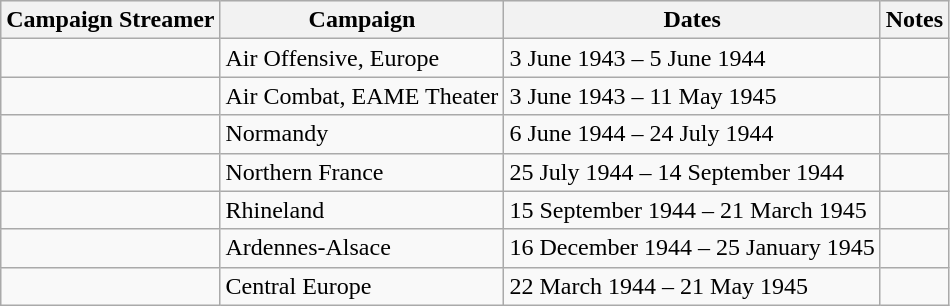<table class="wikitable">
<tr style="background:#efefef;">
<th>Campaign Streamer</th>
<th>Campaign</th>
<th>Dates</th>
<th>Notes</th>
</tr>
<tr>
<td></td>
<td>Air Offensive, Europe</td>
<td>3 June 1943 – 5 June 1944</td>
<td></td>
</tr>
<tr>
<td></td>
<td>Air Combat, EAME Theater</td>
<td>3 June 1943 – 11 May 1945</td>
<td></td>
</tr>
<tr>
<td></td>
<td>Normandy</td>
<td>6 June 1944 – 24 July 1944</td>
<td></td>
</tr>
<tr>
<td></td>
<td>Northern France</td>
<td>25 July 1944 – 14 September 1944</td>
<td></td>
</tr>
<tr>
<td></td>
<td>Rhineland</td>
<td>15 September 1944 – 21 March 1945</td>
<td></td>
</tr>
<tr>
<td></td>
<td>Ardennes-Alsace</td>
<td>16 December 1944 – 25 January 1945</td>
<td></td>
</tr>
<tr>
<td></td>
<td>Central Europe</td>
<td>22 March 1944 – 21 May 1945</td>
<td></td>
</tr>
</table>
